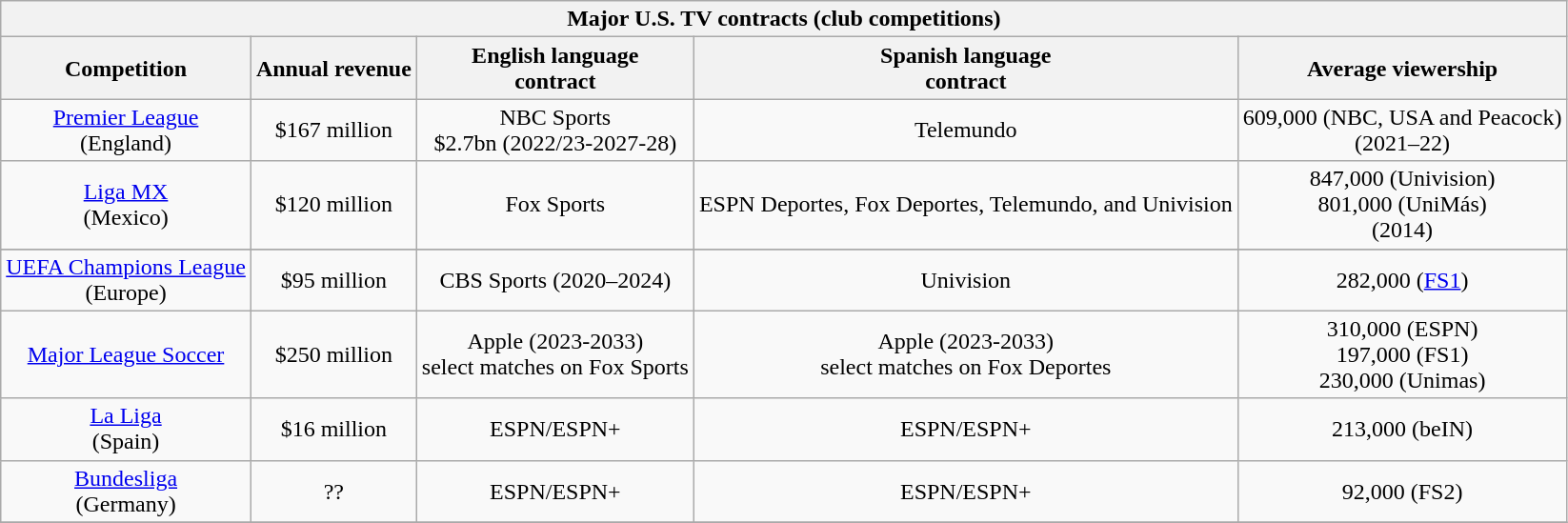<table class="wikitable" style="margin-left:1em;font-size:100%;text-align:center;">
<tr>
<th colspan=5>Major U.S. TV contracts (club competitions)</th>
</tr>
<tr>
<th>Competition</th>
<th>Annual revenue</th>
<th>English language <br> contract</th>
<th>Spanish language <br> contract</th>
<th>Average viewership</th>
</tr>
<tr>
<td><a href='#'>Premier League</a> <br> (England)</td>
<td>$167 million</td>
<td>NBC Sports <br> $2.7bn (2022/23-2027-28)</td>
<td>Telemundo</td>
<td>609,000 (NBC, USA and Peacock) <br> (2021–22)</td>
</tr>
<tr>
<td><a href='#'>Liga MX</a> <br> (Mexico)</td>
<td>$120 million</td>
<td>Fox Sports</td>
<td>ESPN Deportes, Fox Deportes, Telemundo, and Univision</td>
<td>847,000 (Univision) <br> 801,000 (UniMás) <br> (2014)</td>
</tr>
<tr>
</tr>
<tr>
<td><a href='#'>UEFA Champions League</a> <br> (Europe)</td>
<td>$95 million</td>
<td>CBS Sports (2020–2024)<br></td>
<td>Univision</td>
<td>282,000 (<a href='#'>FS1</a>)</td>
</tr>
<tr>
<td><a href='#'>Major League Soccer</a></td>
<td>$250 million</td>
<td>Apple (2023-2033)<br>select matches on Fox Sports</td>
<td>Apple (2023-2033)<br>select matches on Fox Deportes</td>
<td>310,000 (ESPN) <br> 197,000 (FS1) <br> 230,000 (Unimas)</td>
</tr>
<tr>
<td><a href='#'>La Liga</a> <br> (Spain)</td>
<td>$16 million</td>
<td>ESPN/ESPN+</td>
<td>ESPN/ESPN+</td>
<td>213,000 (beIN)</td>
</tr>
<tr>
<td><a href='#'>Bundesliga</a> <br> (Germany)</td>
<td>??</td>
<td>ESPN/ESPN+</td>
<td>ESPN/ESPN+</td>
<td>92,000 (FS2)</td>
</tr>
<tr>
</tr>
</table>
